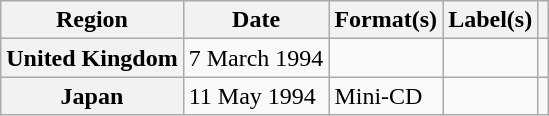<table class="wikitable plainrowheaders">
<tr>
<th scope="col">Region</th>
<th scope="col">Date</th>
<th scope="col">Format(s)</th>
<th scope="col">Label(s)</th>
<th scope="col"></th>
</tr>
<tr>
<th scope="row">United Kingdom</th>
<td>7 March 1994</td>
<td></td>
<td></td>
<td></td>
</tr>
<tr>
<th scope="row">Japan</th>
<td>11 May 1994</td>
<td>Mini-CD</td>
<td></td>
<td></td>
</tr>
</table>
